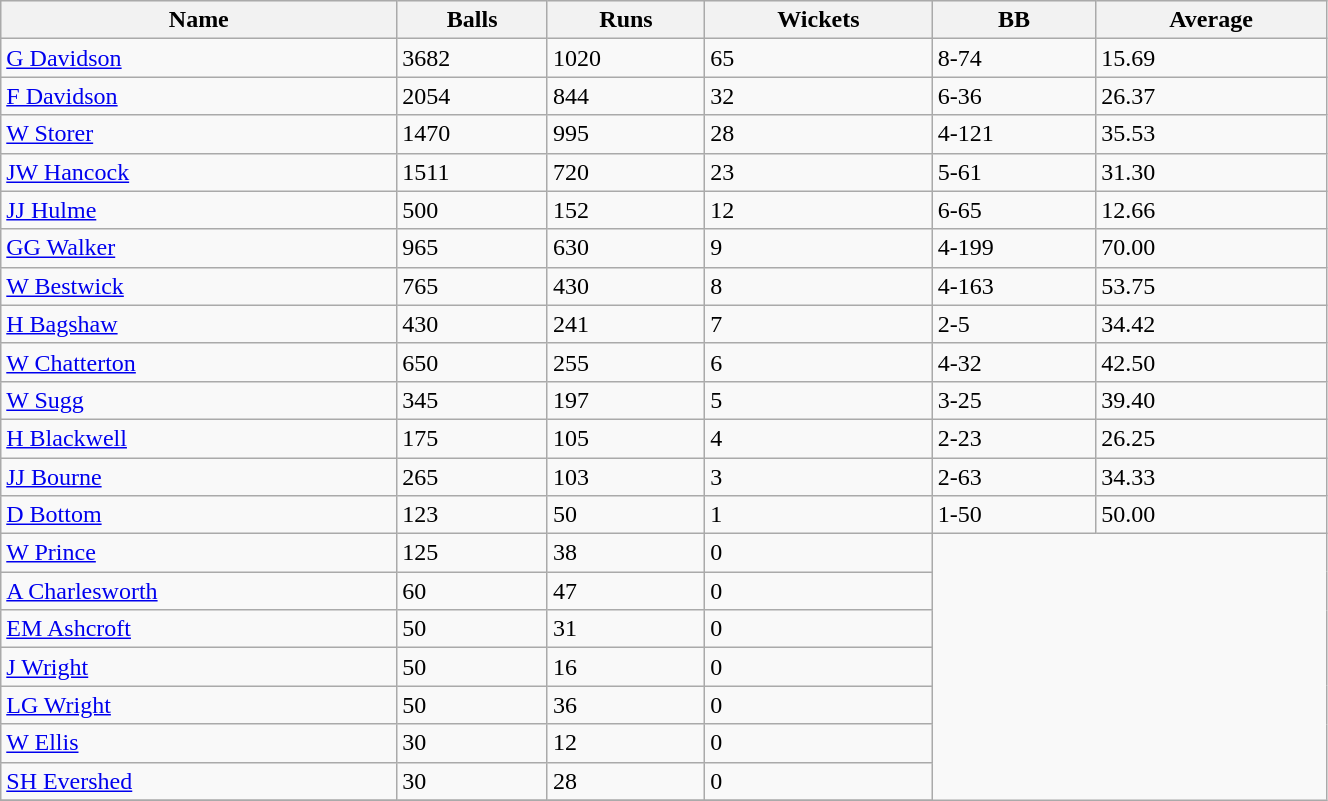<table class="wikitable sortable" width="70%">
<tr bgcolor="#efefef">
<th>Name</th>
<th>Balls</th>
<th>Runs</th>
<th>Wickets</th>
<th>BB</th>
<th>Average</th>
</tr>
<tr>
<td><a href='#'>G Davidson</a></td>
<td>3682</td>
<td>1020</td>
<td>65</td>
<td>8-74</td>
<td>15.69</td>
</tr>
<tr>
<td><a href='#'>F Davidson</a></td>
<td>2054</td>
<td>844</td>
<td>32</td>
<td>6-36</td>
<td>26.37</td>
</tr>
<tr>
<td><a href='#'>W Storer</a></td>
<td>1470</td>
<td>995</td>
<td>28</td>
<td>4-121</td>
<td>35.53</td>
</tr>
<tr>
<td><a href='#'>JW Hancock</a></td>
<td>1511</td>
<td>720</td>
<td>23</td>
<td>5-61</td>
<td>31.30</td>
</tr>
<tr>
<td><a href='#'>JJ Hulme</a></td>
<td>500</td>
<td>152</td>
<td>12</td>
<td>6-65</td>
<td>12.66</td>
</tr>
<tr>
<td><a href='#'>GG Walker</a></td>
<td>965</td>
<td>630</td>
<td>9</td>
<td>4-199</td>
<td>70.00</td>
</tr>
<tr>
<td><a href='#'>W Bestwick</a></td>
<td>765</td>
<td>430</td>
<td>8</td>
<td>4-163</td>
<td>53.75</td>
</tr>
<tr>
<td><a href='#'>H Bagshaw</a></td>
<td>430</td>
<td>241</td>
<td>7</td>
<td>2-5</td>
<td>34.42</td>
</tr>
<tr>
<td><a href='#'>W Chatterton</a></td>
<td>650</td>
<td>255</td>
<td>6</td>
<td>4-32</td>
<td>42.50</td>
</tr>
<tr>
<td><a href='#'>W Sugg</a></td>
<td>345</td>
<td>197</td>
<td>5</td>
<td>3-25</td>
<td>39.40</td>
</tr>
<tr>
<td><a href='#'>H Blackwell</a></td>
<td>175</td>
<td>105</td>
<td>4</td>
<td>2-23</td>
<td>26.25</td>
</tr>
<tr>
<td><a href='#'>JJ Bourne</a></td>
<td>265</td>
<td>103</td>
<td>3</td>
<td>2-63</td>
<td>34.33</td>
</tr>
<tr>
<td><a href='#'>D Bottom</a></td>
<td>123</td>
<td>50</td>
<td>1</td>
<td>1-50</td>
<td>50.00</td>
</tr>
<tr>
<td><a href='#'>W Prince</a></td>
<td>125</td>
<td>38</td>
<td>0</td>
</tr>
<tr>
<td><a href='#'>A Charlesworth</a></td>
<td>60</td>
<td>47</td>
<td>0</td>
</tr>
<tr>
<td><a href='#'>EM Ashcroft</a></td>
<td>50</td>
<td>31</td>
<td>0</td>
</tr>
<tr>
<td><a href='#'>J Wright</a></td>
<td>50</td>
<td>16</td>
<td>0</td>
</tr>
<tr>
<td><a href='#'>LG Wright</a></td>
<td>50</td>
<td>36</td>
<td>0</td>
</tr>
<tr>
<td><a href='#'>W Ellis</a></td>
<td>30</td>
<td>12</td>
<td>0</td>
</tr>
<tr>
<td><a href='#'>SH Evershed</a></td>
<td>30</td>
<td>28</td>
<td>0 </td>
</tr>
<tr>
</tr>
</table>
